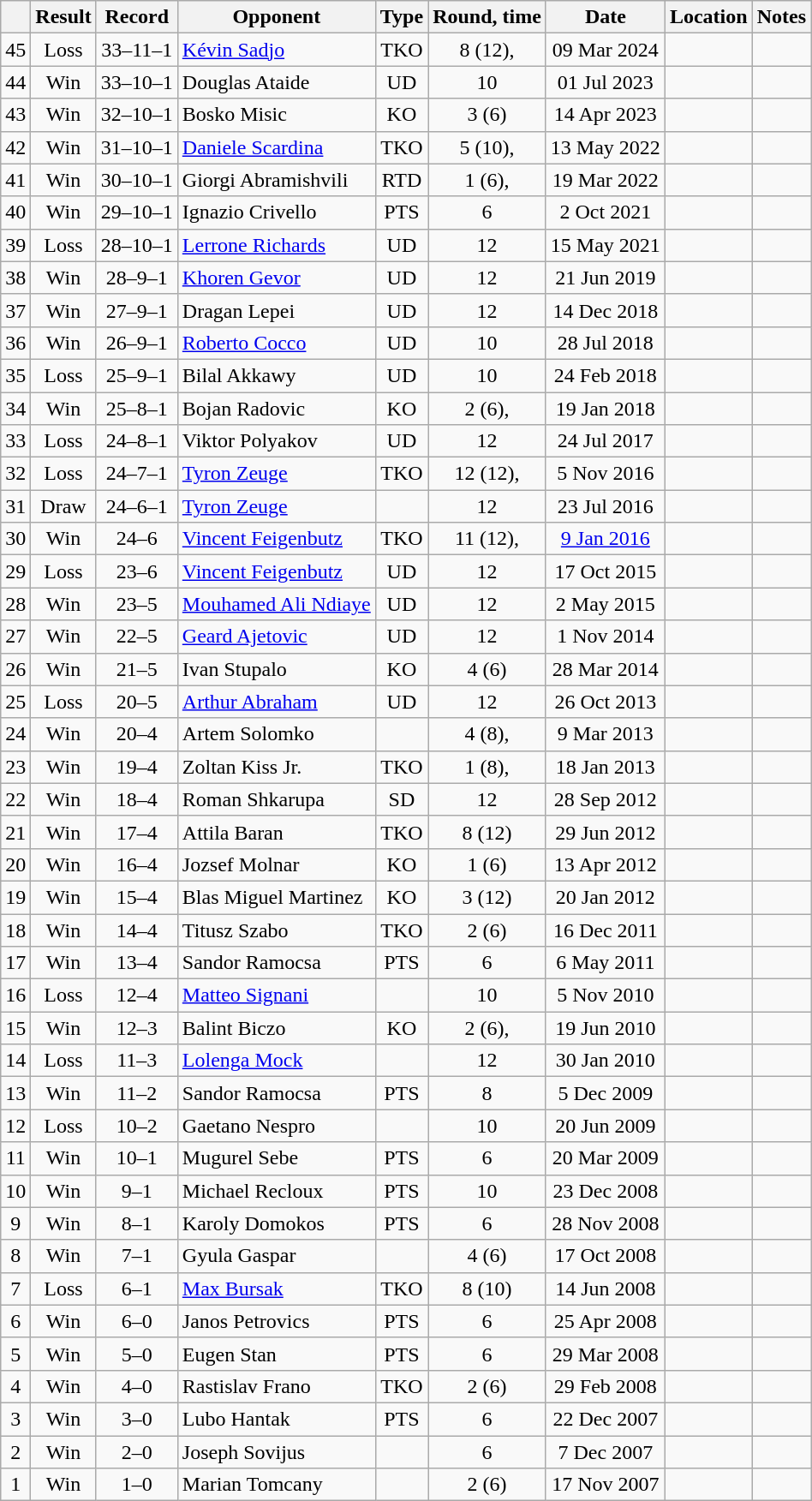<table class="wikitable" style="text-align:center">
<tr>
<th></th>
<th>Result</th>
<th>Record</th>
<th>Opponent</th>
<th>Type</th>
<th>Round, time</th>
<th>Date</th>
<th>Location</th>
<th>Notes</th>
</tr>
<tr>
<td>45</td>
<td>Loss</td>
<td>33–11–1</td>
<td style="text-align:left;"><a href='#'>Kévin Sadjo</a></td>
<td>TKO</td>
<td>8 (12), </td>
<td>09 Mar 2024</td>
<td style="text-align:left;"></td>
<td style="text-align:left;"></td>
</tr>
<tr>
<td>44</td>
<td>Win</td>
<td>33–10–1</td>
<td style="text-align:left;">Douglas Ataide</td>
<td>UD</td>
<td>10</td>
<td>01 Jul 2023</td>
<td style="text-align:left;"></td>
<td></td>
</tr>
<tr>
<td>43</td>
<td>Win</td>
<td>32–10–1</td>
<td style="text-align:left;">Bosko Misic</td>
<td>KO</td>
<td>3 (6)</td>
<td>14 Apr 2023</td>
<td style="text-align:left;"></td>
<td></td>
</tr>
<tr>
<td>42</td>
<td>Win</td>
<td>31–10–1</td>
<td style="text-align:left;"><a href='#'>Daniele Scardina</a></td>
<td>TKO</td>
<td>5 (10), </td>
<td>13 May 2022</td>
<td style="text-align:left;"></td>
<td style="text-align:left;"></td>
</tr>
<tr>
<td>41</td>
<td>Win</td>
<td>30–10–1</td>
<td style="text-align:left;">Giorgi Abramishvili</td>
<td>RTD</td>
<td>1 (6), </td>
<td>19 Mar 2022</td>
<td style="text-align:left;"></td>
<td></td>
</tr>
<tr>
<td>40</td>
<td>Win</td>
<td>29–10–1</td>
<td style="text-align:left;">Ignazio Crivello</td>
<td>PTS</td>
<td>6</td>
<td>2 Oct 2021</td>
<td style="text-align:left;"></td>
<td></td>
</tr>
<tr>
<td>39</td>
<td>Loss</td>
<td>28–10–1</td>
<td style="text-align:left;"><a href='#'>Lerrone Richards</a></td>
<td>UD</td>
<td>12</td>
<td>15 May 2021</td>
<td style="text-align:left;"></td>
<td align=left></td>
</tr>
<tr>
<td>38</td>
<td>Win</td>
<td>28–9–1</td>
<td style="text-align:left;"><a href='#'>Khoren Gevor</a></td>
<td>UD</td>
<td>12</td>
<td>21 Jun 2019</td>
<td style="text-align:left;"></td>
<td style="text-align:left;"></td>
</tr>
<tr>
<td>37</td>
<td>Win</td>
<td>27–9–1</td>
<td style="text-align:left;">Dragan Lepei</td>
<td>UD</td>
<td>12</td>
<td>14 Dec 2018</td>
<td style="text-align:left;"></td>
<td style="text-align:left;"></td>
</tr>
<tr>
<td>36</td>
<td>Win</td>
<td>26–9–1</td>
<td style="text-align:left;"><a href='#'>Roberto Cocco</a></td>
<td>UD</td>
<td>10</td>
<td>28 Jul 2018</td>
<td style="text-align:left;"></td>
<td style="text-align:left;"></td>
</tr>
<tr>
<td>35</td>
<td>Loss</td>
<td>25–9–1</td>
<td style="text-align:left;">Bilal Akkawy</td>
<td>UD</td>
<td>10</td>
<td>24 Feb 2018</td>
<td style="text-align:left;"></td>
<td style="text-align:left;"></td>
</tr>
<tr>
<td>34</td>
<td>Win</td>
<td>25–8–1</td>
<td style="text-align:left;">Bojan Radovic</td>
<td>KO</td>
<td>2 (6), </td>
<td>19 Jan 2018</td>
<td style="text-align:left;"></td>
<td></td>
</tr>
<tr>
<td>33</td>
<td>Loss</td>
<td>24–8–1</td>
<td style="text-align:left;">Viktor Polyakov</td>
<td>UD</td>
<td>12</td>
<td>24 Jul 2017</td>
<td style="text-align:left;"></td>
<td style="text-align:left;"></td>
</tr>
<tr>
<td>32</td>
<td>Loss</td>
<td>24–7–1</td>
<td style="text-align:left;"><a href='#'>Tyron Zeuge</a></td>
<td>TKO</td>
<td>12 (12), </td>
<td>5 Nov 2016</td>
<td style="text-align:left;"></td>
<td style="text-align:left;"></td>
</tr>
<tr>
<td>31</td>
<td>Draw</td>
<td>24–6–1</td>
<td style="text-align:left;"><a href='#'>Tyron Zeuge</a></td>
<td></td>
<td>12</td>
<td>23 Jul 2016</td>
<td style="text-align:left;"></td>
<td style="text-align:left;"></td>
</tr>
<tr>
<td>30</td>
<td>Win</td>
<td>24–6</td>
<td style="text-align:left;"><a href='#'>Vincent Feigenbutz</a></td>
<td>TKO</td>
<td>11 (12), </td>
<td><a href='#'>9 Jan 2016</a></td>
<td style="text-align:left;"></td>
<td style="text-align:left;"></td>
</tr>
<tr>
<td>29</td>
<td>Loss</td>
<td>23–6</td>
<td style="text-align:left;"><a href='#'>Vincent Feigenbutz</a></td>
<td>UD</td>
<td>12</td>
<td>17 Oct 2015</td>
<td style="text-align:left;"></td>
<td style="text-align:left;"></td>
</tr>
<tr>
<td>28</td>
<td>Win</td>
<td>23–5</td>
<td style="text-align:left;"><a href='#'>Mouhamed Ali Ndiaye</a></td>
<td>UD</td>
<td>12</td>
<td>2 May 2015</td>
<td style="text-align:left;"></td>
<td style="text-align:left;"></td>
</tr>
<tr>
<td>27</td>
<td>Win</td>
<td>22–5</td>
<td style="text-align:left;"><a href='#'>Geard Ajetovic</a></td>
<td>UD</td>
<td>12</td>
<td>1 Nov 2014</td>
<td style="text-align:left;"></td>
<td style="text-align:left;"></td>
</tr>
<tr>
<td>26</td>
<td>Win</td>
<td>21–5</td>
<td style="text-align:left;">Ivan Stupalo</td>
<td>KO</td>
<td>4 (6)</td>
<td>28 Mar 2014</td>
<td style="text-align:left;"></td>
<td></td>
</tr>
<tr>
<td>25</td>
<td>Loss</td>
<td>20–5</td>
<td style="text-align:left;"><a href='#'>Arthur Abraham</a></td>
<td>UD</td>
<td>12</td>
<td>26 Oct 2013</td>
<td style="text-align:left;"></td>
<td style="text-align:left;"></td>
</tr>
<tr>
<td>24</td>
<td>Win</td>
<td>20–4</td>
<td style="text-align:left;">Artem Solomko</td>
<td></td>
<td>4 (8), </td>
<td>9 Mar 2013</td>
<td style="text-align:left;"></td>
<td></td>
</tr>
<tr>
<td>23</td>
<td>Win</td>
<td>19–4</td>
<td style="text-align:left;">Zoltan Kiss Jr.</td>
<td>TKO</td>
<td>1 (8), </td>
<td>18 Jan 2013</td>
<td style="text-align:left;"></td>
<td></td>
</tr>
<tr>
<td>22</td>
<td>Win</td>
<td>18–4</td>
<td style="text-align:left;">Roman Shkarupa</td>
<td>SD</td>
<td>12</td>
<td>28 Sep 2012</td>
<td style="text-align:left;"></td>
<td style="text-align:left;"></td>
</tr>
<tr>
<td>21</td>
<td>Win</td>
<td>17–4</td>
<td style="text-align:left;">Attila Baran</td>
<td>TKO</td>
<td>8 (12)</td>
<td>29 Jun 2012</td>
<td style="text-align:left;"></td>
<td style="text-align:left;"></td>
</tr>
<tr>
<td>20</td>
<td>Win</td>
<td>16–4</td>
<td style="text-align:left;">Jozsef Molnar</td>
<td>KO</td>
<td>1 (6)</td>
<td>13 Apr 2012</td>
<td style="text-align:left;"></td>
<td></td>
</tr>
<tr>
<td>19</td>
<td>Win</td>
<td>15–4</td>
<td style="text-align:left;">Blas Miguel Martinez</td>
<td>KO</td>
<td>3 (12)</td>
<td>20 Jan 2012</td>
<td style="text-align:left;"></td>
<td style="text-align:left;"></td>
</tr>
<tr>
<td>18</td>
<td>Win</td>
<td>14–4</td>
<td style="text-align:left;">Titusz Szabo</td>
<td>TKO</td>
<td>2 (6)</td>
<td>16 Dec 2011</td>
<td style="text-align:left;"></td>
<td></td>
</tr>
<tr>
<td>17</td>
<td>Win</td>
<td>13–4</td>
<td style="text-align:left;">Sandor Ramocsa</td>
<td>PTS</td>
<td>6</td>
<td>6 May 2011</td>
<td style="text-align:left;"></td>
<td></td>
</tr>
<tr>
<td>16</td>
<td>Loss</td>
<td>12–4</td>
<td style="text-align:left;"><a href='#'>Matteo Signani</a></td>
<td></td>
<td>10</td>
<td>5 Nov 2010</td>
<td style="text-align:left;"></td>
<td style="text-align:left;"></td>
</tr>
<tr>
<td>15</td>
<td>Win</td>
<td>12–3</td>
<td style="text-align:left;">Balint Biczo</td>
<td>KO</td>
<td>2 (6), </td>
<td>19 Jun 2010</td>
<td style="text-align:left;"></td>
<td></td>
</tr>
<tr>
<td>14</td>
<td>Loss</td>
<td>11–3</td>
<td style="text-align:left;"><a href='#'>Lolenga Mock</a></td>
<td></td>
<td>12</td>
<td>30 Jan 2010</td>
<td style="text-align:left;"></td>
<td style="text-align:left;"></td>
</tr>
<tr>
<td>13</td>
<td>Win</td>
<td>11–2</td>
<td style="text-align:left;">Sandor Ramocsa</td>
<td>PTS</td>
<td>8</td>
<td>5 Dec 2009</td>
<td style="text-align:left;"></td>
<td></td>
</tr>
<tr>
<td>12</td>
<td>Loss</td>
<td>10–2</td>
<td style="text-align:left;">Gaetano Nespro</td>
<td></td>
<td>10</td>
<td>20 Jun 2009</td>
<td style="text-align:left;"></td>
<td style="text-align:left;"></td>
</tr>
<tr>
<td>11</td>
<td>Win</td>
<td>10–1</td>
<td style="text-align:left;">Mugurel Sebe</td>
<td>PTS</td>
<td>6</td>
<td>20 Mar 2009</td>
<td style="text-align:left;"></td>
<td></td>
</tr>
<tr>
<td>10</td>
<td>Win</td>
<td>9–1</td>
<td style="text-align:left;">Michael Recloux</td>
<td>PTS</td>
<td>10</td>
<td>23 Dec 2008</td>
<td style="text-align:left;"></td>
<td style="text-align:left;"></td>
</tr>
<tr>
<td>9</td>
<td>Win</td>
<td>8–1</td>
<td style="text-align:left;">Karoly Domokos</td>
<td>PTS</td>
<td>6</td>
<td>28 Nov 2008</td>
<td style="text-align:left;"></td>
<td></td>
</tr>
<tr>
<td>8</td>
<td>Win</td>
<td>7–1</td>
<td style="text-align:left;">Gyula Gaspar</td>
<td></td>
<td>4 (6)</td>
<td>17 Oct 2008</td>
<td style="text-align:left;"></td>
<td></td>
</tr>
<tr>
<td>7</td>
<td>Loss</td>
<td>6–1</td>
<td style="text-align:left;"><a href='#'>Max Bursak</a></td>
<td>TKO</td>
<td>8 (10)</td>
<td>14 Jun 2008</td>
<td style="text-align:left;"></td>
<td style="text-align:left;"></td>
</tr>
<tr>
<td>6</td>
<td>Win</td>
<td>6–0</td>
<td style="text-align:left;">Janos Petrovics</td>
<td>PTS</td>
<td>6</td>
<td>25 Apr 2008</td>
<td style="text-align:left;"></td>
<td></td>
</tr>
<tr>
<td>5</td>
<td>Win</td>
<td>5–0</td>
<td style="text-align:left;">Eugen Stan</td>
<td>PTS</td>
<td>6</td>
<td>29 Mar 2008</td>
<td style="text-align:left;"></td>
<td></td>
</tr>
<tr>
<td>4</td>
<td>Win</td>
<td>4–0</td>
<td style="text-align:left;">Rastislav Frano</td>
<td>TKO</td>
<td>2 (6)</td>
<td>29 Feb 2008</td>
<td style="text-align:left;"></td>
<td></td>
</tr>
<tr>
<td>3</td>
<td>Win</td>
<td>3–0</td>
<td style="text-align:left;">Lubo Hantak</td>
<td>PTS</td>
<td>6</td>
<td>22 Dec 2007</td>
<td style="text-align:left;"></td>
<td></td>
</tr>
<tr>
<td>2</td>
<td>Win</td>
<td>2–0</td>
<td style="text-align:left;">Joseph Sovijus</td>
<td></td>
<td>6</td>
<td>7 Dec 2007</td>
<td style="text-align:left;"></td>
<td></td>
</tr>
<tr>
<td>1</td>
<td>Win</td>
<td>1–0</td>
<td style="text-align:left;">Marian Tomcany</td>
<td></td>
<td>2 (6)</td>
<td>17 Nov 2007</td>
<td style="text-align:left;"></td>
<td></td>
</tr>
</table>
